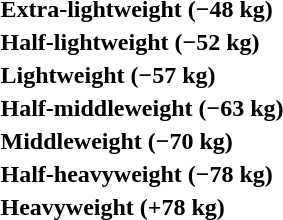<table>
<tr>
<th rowspan=2 style="text-align:left;">Extra-lightweight (−48 kg)</th>
<td rowspan=2></td>
<td rowspan=2></td>
<td></td>
</tr>
<tr>
<td></td>
</tr>
<tr>
<th rowspan=2 style="text-align:left;">Half-lightweight (−52 kg)</th>
<td rowspan=2></td>
<td rowspan=2></td>
<td></td>
</tr>
<tr>
<td></td>
</tr>
<tr>
<th rowspan=2 style="text-align:left;">Lightweight (−57 kg)</th>
<td rowspan=2></td>
<td rowspan=2></td>
<td></td>
</tr>
<tr>
<td></td>
</tr>
<tr>
<th rowspan=2 style="text-align:left;">Half-middleweight (−63 kg)</th>
<td rowspan=2></td>
<td rowspan=2></td>
<td></td>
</tr>
<tr>
<td></td>
</tr>
<tr>
<th rowspan=2 style="text-align:left;">Middleweight (−70 kg)</th>
<td rowspan=2></td>
<td rowspan=2></td>
<td></td>
</tr>
<tr>
<td></td>
</tr>
<tr>
<th rowspan=2 style="text-align:left;">Half-heavyweight (−78 kg)</th>
<td rowspan=2></td>
<td rowspan=2></td>
<td></td>
</tr>
<tr>
<td></td>
</tr>
<tr>
<th rowspan=2 style="text-align:left;">Heavyweight (+78 kg)</th>
<td rowspan=2></td>
<td rowspan=2></td>
<td></td>
</tr>
<tr>
<td></td>
</tr>
</table>
